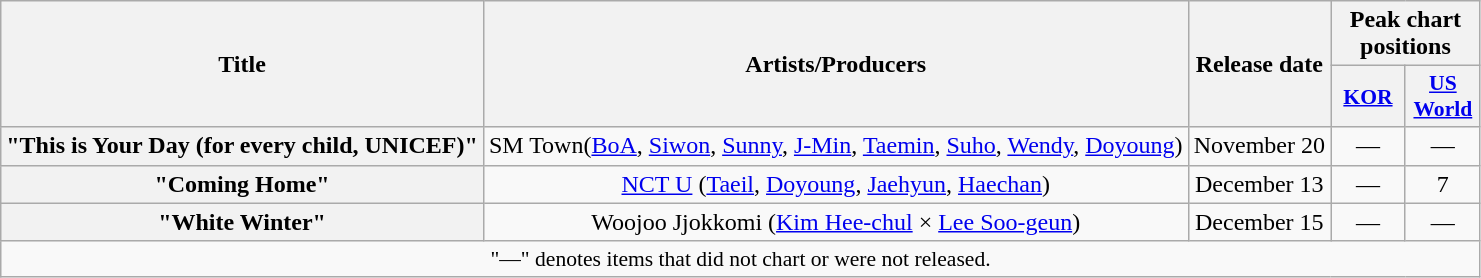<table class="wikitable plainrowheaders" style="text-align:center;">
<tr>
<th rowspan="2">Title</th>
<th rowspan="2">Artists/Producers</th>
<th rowspan="2">Release date</th>
<th colspan="3">Peak chart<br>positions</th>
</tr>
<tr>
<th style="width:3em;font-size:90%;"><a href='#'>KOR</a></th>
<th style="width:3em;font-size:90%;"><a href='#'>US<br>World</a><br></th>
</tr>
<tr>
<th scope=row>"This is Your Day (for every child, UNICEF)"</th>
<td>SM Town(<a href='#'>BoA</a>, <a href='#'>Siwon</a>, <a href='#'>Sunny</a>, <a href='#'>J-Min</a>, <a href='#'>Taemin</a>, <a href='#'>Suho</a>, <a href='#'>Wendy</a>, <a href='#'>Doyoung</a>)</td>
<td>November 20</td>
<td>—</td>
<td>—</td>
</tr>
<tr>
<th scope=row>"Coming Home"</th>
<td><a href='#'>NCT U</a> (<a href='#'>Taeil</a>, <a href='#'>Doyoung</a>, <a href='#'>Jaehyun</a>, <a href='#'>Haechan</a>)</td>
<td>December 13</td>
<td>—</td>
<td>7</td>
</tr>
<tr>
<th scope=row>"White Winter"</th>
<td>Woojoo Jjokkomi (<a href='#'>Kim Hee-chul</a> × <a href='#'>Lee Soo-geun</a>)</td>
<td>December 15</td>
<td>—</td>
<td>—</td>
</tr>
<tr>
<td colspan="6" style="font-size:90%;">"—" denotes items that did not chart or were not released.</td>
</tr>
</table>
